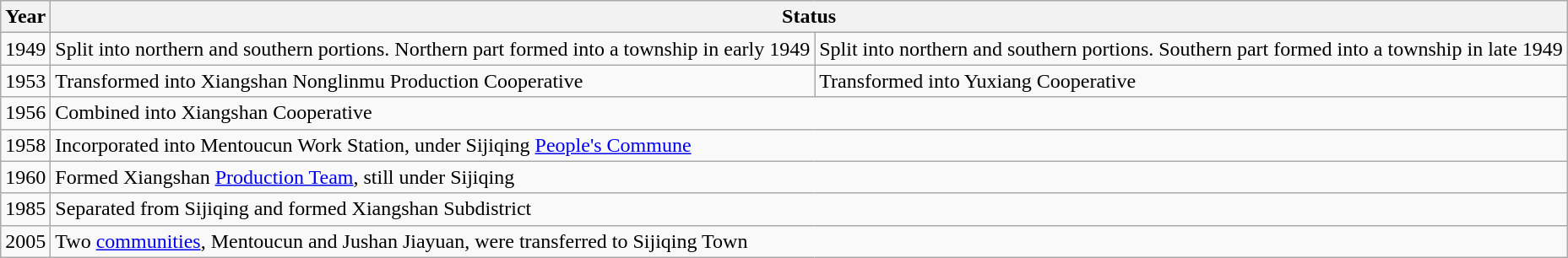<table class="wikitable">
<tr>
<th>Year</th>
<th colspan="2">Status</th>
</tr>
<tr>
<td>1949</td>
<td>Split into northern and southern portions. Northern part formed into a township in early 1949</td>
<td>Split into northern and southern portions. Southern part formed into a township in late 1949</td>
</tr>
<tr>
<td>1953</td>
<td>Transformed into Xiangshan Nonglinmu Production Cooperative</td>
<td>Transformed into Yuxiang Cooperative</td>
</tr>
<tr>
<td>1956</td>
<td colspan="2">Combined into Xiangshan Cooperative</td>
</tr>
<tr>
<td>1958</td>
<td colspan="2">Incorporated into Mentoucun Work Station, under Sijiqing <a href='#'>People's Commune</a></td>
</tr>
<tr>
<td>1960</td>
<td colspan="2">Formed Xiangshan <a href='#'>Production Team</a>, still under Sijiqing</td>
</tr>
<tr>
<td>1985</td>
<td colspan="2">Separated from Sijiqing and formed Xiangshan Subdistrict</td>
</tr>
<tr>
<td>2005</td>
<td colspan="2">Two <a href='#'>communities</a>, Mentoucun and Jushan Jiayuan, were transferred to Sijiqing Town</td>
</tr>
</table>
